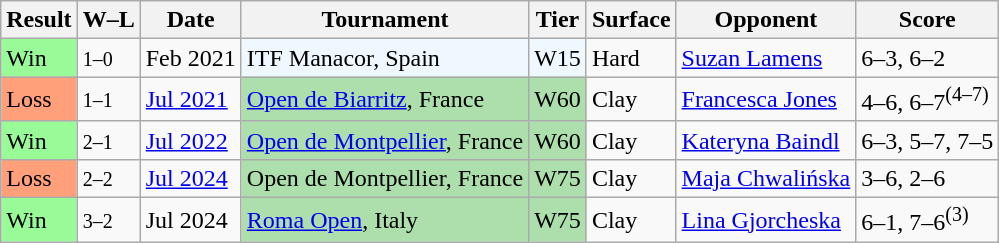<table class="sortable wikitable">
<tr>
<th>Result</th>
<th class="unsortable">W–L</th>
<th>Date</th>
<th>Tournament</th>
<th>Tier</th>
<th>Surface</th>
<th>Opponent</th>
<th class="unsortable">Score</th>
</tr>
<tr>
<td style="background:#98fb98;">Win</td>
<td><small>1–0</small></td>
<td>Feb 2021</td>
<td style="background:#f0f8ff;">ITF Manacor, Spain</td>
<td style="background:#f0f8ff;">W15</td>
<td>Hard</td>
<td> <a href='#'>Suzan Lamens</a></td>
<td>6–3, 6–2</td>
</tr>
<tr>
<td style="background:#ffa07a;">Loss</td>
<td><small>1–1</small></td>
<td><a href='#'>Jul 2021</a></td>
<td style="background:#addfad;"><a href='#'>Open de Biarritz</a>, France</td>
<td style="background:#addfad;">W60</td>
<td>Clay</td>
<td> <a href='#'>Francesca Jones</a></td>
<td>4–6, 6–7<sup>(4–7)</sup></td>
</tr>
<tr>
<td style="background:#98fb98;">Win</td>
<td><small>2–1</small></td>
<td><a href='#'>Jul 2022</a></td>
<td style="background:#addfad;"><a href='#'>Open de Montpellier</a>, France</td>
<td style="background:#addfad;">W60</td>
<td>Clay</td>
<td> <a href='#'>Kateryna Baindl</a></td>
<td>6–3, 5–7, 7–5</td>
</tr>
<tr>
<td style="background:#ffa07a;">Loss</td>
<td><small>2–2</small></td>
<td><a href='#'>Jul 2024</a></td>
<td style="background:#addfad;">Open de Montpellier, France</td>
<td style="background:#addfad;">W75</td>
<td>Clay</td>
<td> <a href='#'>Maja Chwalińska</a></td>
<td>3–6, 2–6</td>
</tr>
<tr>
<td style="background:#98fb98;">Win</td>
<td><small>3–2</small></td>
<td>Jul 2024</td>
<td style="background:#addfad;"><a href='#'>Roma Open</a>, Italy</td>
<td style="background:#addfad;">W75</td>
<td>Clay</td>
<td> <a href='#'>Lina Gjorcheska</a></td>
<td>6–1, 7–6<sup>(3)</sup></td>
</tr>
</table>
